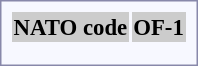<table style="border:1px solid #8888aa; background-color:#f7f8ff; padding:5px; font-size:95%; margin: 0px 12px 12px 0px; text-align:center;">
<tr bgcolor="#CCCCCC">
<th>NATO code</th>
<th colspan=4>OF-1</th>
</tr>
<tr>
<td rowspan=2><strong></strong></td>
<td></td>
<td></td>
<td></td>
<td></td>
</tr>
<tr>
<td></td>
<td></td>
<td></td>
<td></td>
</tr>
</table>
